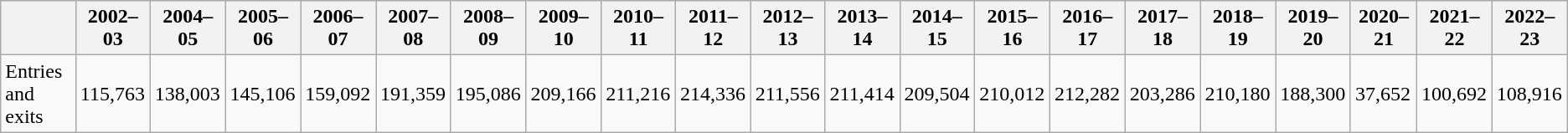<table class="wikitable">
<tr>
<th></th>
<th>2002–03</th>
<th>2004–05</th>
<th>2005–06</th>
<th>2006–07</th>
<th>2007–08</th>
<th>2008–09</th>
<th>2009–10</th>
<th>2010–11</th>
<th>2011–12</th>
<th>2012–13</th>
<th>2013–14</th>
<th>2014–15</th>
<th>2015–16</th>
<th>2016–17</th>
<th>2017–18</th>
<th>2018–19</th>
<th>2019–20</th>
<th>2020–21</th>
<th>2021–22</th>
<th>2022–23</th>
</tr>
<tr>
<td>Entries and exits</td>
<td>115,763</td>
<td>138,003</td>
<td>145,106</td>
<td>159,092</td>
<td>191,359</td>
<td>195,086</td>
<td>209,166</td>
<td>211,216</td>
<td>214,336</td>
<td>211,556</td>
<td>211,414</td>
<td>209,504</td>
<td>210,012</td>
<td>212,282</td>
<td>203,286</td>
<td>210,180</td>
<td>188,300</td>
<td>37,652</td>
<td>100,692</td>
<td>108,916</td>
</tr>
</table>
